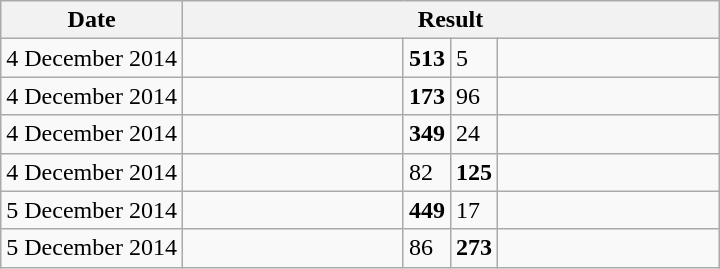<table class="wikitable">
<tr>
<th>Date</th>
<th colspan=4>Result</th>
</tr>
<tr>
<td>4 December 2014</td>
<td width=140px><strong></strong></td>
<td style="text-align:left;"><strong>513</strong></td>
<td>5</td>
<td width=140px style="text-align:left;"></td>
</tr>
<tr>
<td>4 December 2014</td>
<td width=140px><strong></strong></td>
<td style="text-align:left;"><strong>173</strong></td>
<td>96</td>
<td width=140px style="text-align:left;"></td>
</tr>
<tr>
<td>4 December 2014</td>
<td width=140px><strong></strong></td>
<td style="text-align:left;"><strong>349</strong></td>
<td>24</td>
<td width=140px style="text-align:left;"></td>
</tr>
<tr>
<td>4 December 2014</td>
<td width=140px></td>
<td style="text-align:left;">82</td>
<td><strong>125</strong></td>
<td width=140px style="text-align:left;"><strong></strong></td>
</tr>
<tr>
<td>5 December 2014</td>
<td width=140px><strong></strong></td>
<td style="text-align:left;"><strong>449</strong></td>
<td>17</td>
<td width=140px style="text-align:left;"></td>
</tr>
<tr>
<td>5 December 2014</td>
<td width=140px></td>
<td style="text-align:left;">86</td>
<td><strong>273</strong></td>
<td width=140px style="text-align:left;"><strong></strong></td>
</tr>
</table>
